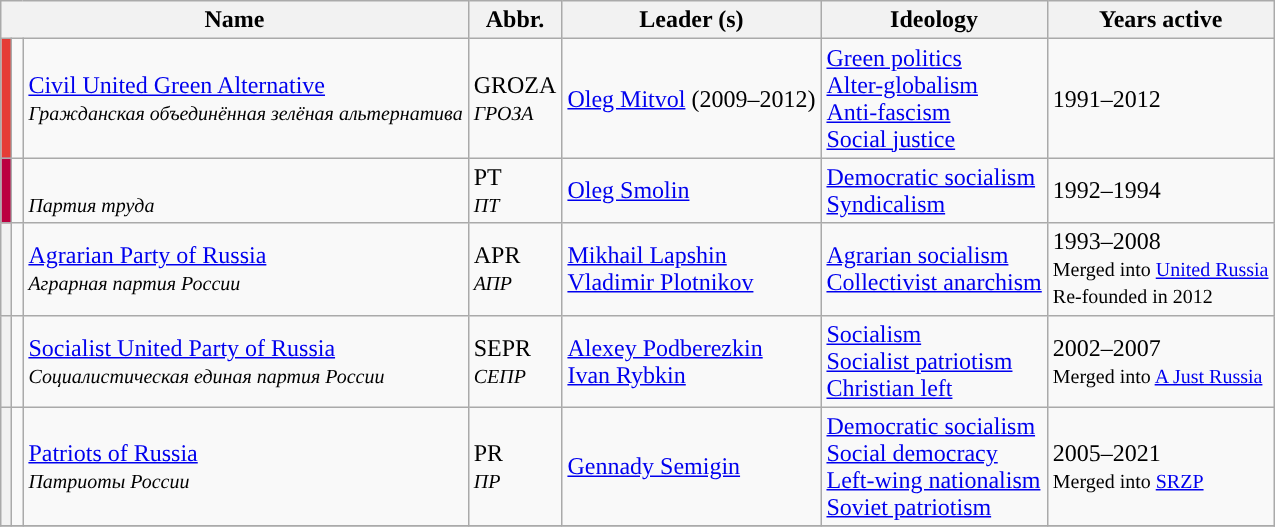<table class="wikitable sortable">
<tr>
<th colspan=3>Name</th>
<th>Abbr.</th>
<th>Leader (s)</th>
<th>Ideology</th>
<th>Years active</th>
</tr>
<tr>
<th style="background:#E53C36;"></th>
<td></td>
<td><a href='#'>Civil United Green Alternative</a><br><small><em>Гражданская объединённая зелёная альтернатива</em></small></td>
<td>GROZA<br><small><em>ГРОЗА</em></small></td>
<td><a href='#'>Oleg Mitvol</a> (2009–2012)</td>
<td><a href='#'>Green politics</a><br><a href='#'>Alter-globalism</a><br><a href='#'>Anti-fascism</a><br><a href='#'>Social justice</a></td>
<td>1991–2012</td>
</tr>
<tr>
<th style="background:#BB0140;"></th>
<td></td>
<td><br><small><em>Партия труда</em></small></td>
<td>PT<br><small><em>ПТ</em></small></td>
<td><a href='#'>Oleg Smolin</a></td>
<td><a href='#'>Democratic socialism</a><br><a href='#'>Syndicalism</a></td>
<td>1992–1994</td>
</tr>
<tr>
<th style="background:"></th>
<td></td>
<td><a href='#'>Agrarian Party of Russia</a><br><small><em>Аграрная партия России</em></small></td>
<td>APR<br><small><em>АПР</em></small></td>
<td><a href='#'>Mikhail Lapshin</a><br> <a href='#'>Vladimir Plotnikov</a></td>
<td><a href='#'>Agrarian socialism</a><br><a href='#'>Collectivist anarchism</a></td>
<td>1993–2008<br><small>Merged into <a href='#'>United Russia</a><br>Re-founded in 2012</small></td>
</tr>
<tr>
<th style="background:"></th>
<td></td>
<td><a href='#'>Socialist United Party of Russia</a><br><small><em>Социалистическая единая партия России</em></small></td>
<td>SEPR<br><small><em>СЕПР</em></small></td>
<td><a href='#'>Alexey Podberezkin</a><br><a href='#'>Ivan Rybkin</a><br></td>
<td><a href='#'>Socialism</a><br><a href='#'>Socialist patriotism</a><br><a href='#'>Christian left</a></td>
<td>2002–2007<br><small>Merged into <a href='#'>A Just Russia</a></small></td>
</tr>
<tr>
<th style="background:"></th>
<td></td>
<td><a href='#'>Patriots of Russia</a><br><small><em>Патриоты России</em></small></td>
<td>PR<br><small><em>ПР</em></small></td>
<td><a href='#'>Gennady Semigin</a></td>
<td><a href='#'>Democratic socialism</a><br><a href='#'>Social democracy</a><br><a href='#'>Left-wing nationalism</a><br><a href='#'>Soviet patriotism</a></td>
<td>2005–2021<br><small>Merged into <a href='#'>SRZP</a></small></td>
</tr>
<tr>
</tr>
</table>
